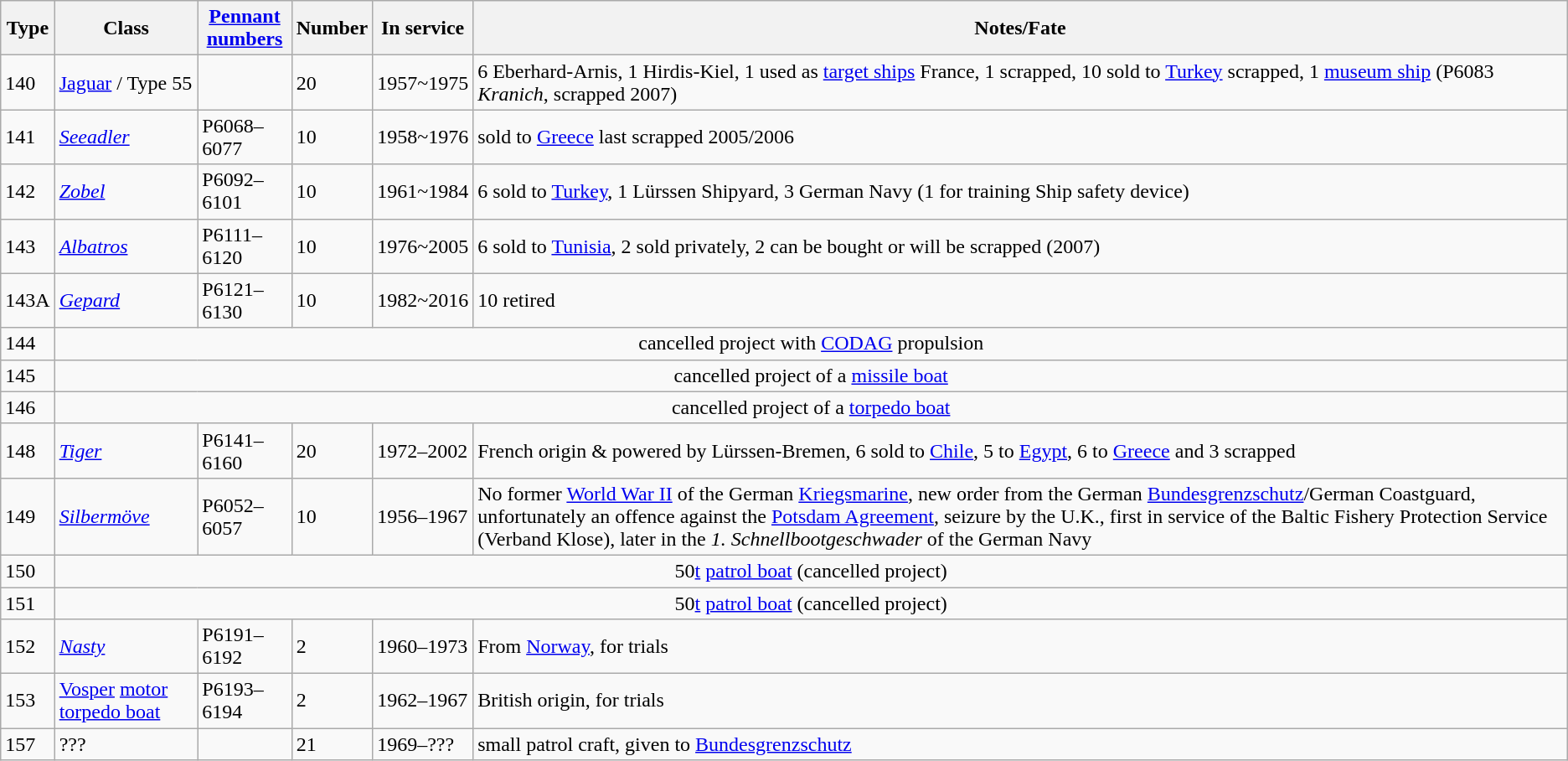<table class="wikitable">
<tr>
<th scope="col">Type</th>
<th scope="col">Class</th>
<th scope="col"><a href='#'>Pennant<br>numbers</a></th>
<th scope="col">Number</th>
<th scope="col">In service</th>
<th scope="col">Notes/Fate</th>
</tr>
<tr>
<td>140</td>
<td><a href='#'>Jaguar</a> / Type 55</td>
<td></td>
<td>20</td>
<td>1957~1975</td>
<td>6 Eberhard-Arnis, 1 Hirdis-Kiel, 1 used as <a href='#'>target ships</a> France, 1 scrapped, 10 sold to <a href='#'>Turkey</a> scrapped, 1 <a href='#'>museum ship</a> (P6083 <em>Kranich</em>, scrapped 2007)</td>
</tr>
<tr>
<td>141</td>
<td><a href='#'><em>Seeadler</em></a></td>
<td>P6068–6077</td>
<td>10</td>
<td>1958~1976</td>
<td>sold to <a href='#'>Greece</a> last scrapped 2005/2006</td>
</tr>
<tr>
<td>142</td>
<td><a href='#'><em>Zobel</em></a></td>
<td>P6092–6101</td>
<td>10</td>
<td>1961~1984</td>
<td>6 sold to <a href='#'>Turkey</a>, 1 Lürssen Shipyard, 3 German Navy (1 for training Ship safety device)</td>
</tr>
<tr>
<td>143</td>
<td><a href='#'><em>Albatros</em></a></td>
<td>P6111–6120</td>
<td>10</td>
<td>1976~2005</td>
<td>6 sold to <a href='#'>Tunisia</a>, 2 sold privately, 2 can be bought or will be scrapped (2007)</td>
</tr>
<tr>
<td>143A</td>
<td><a href='#'><em>Gepard</em></a></td>
<td>P6121–6130</td>
<td>10</td>
<td>1982~2016</td>
<td>10 retired</td>
</tr>
<tr>
<td>144</td>
<td colspan="5" style="text-align: center;">cancelled project with <a href='#'>CODAG</a> propulsion</td>
</tr>
<tr>
<td>145</td>
<td colspan="5" style="text-align: center;">cancelled project of a <a href='#'>missile boat</a></td>
</tr>
<tr>
<td>146</td>
<td colspan="5" style="text-align: center;">cancelled project of a <a href='#'>torpedo boat</a></td>
</tr>
<tr>
<td>148</td>
<td><a href='#'><em>Tiger</em></a></td>
<td>P6141–6160</td>
<td>20</td>
<td>1972–2002</td>
<td>French origin & powered by Lürssen-Bremen, 6 sold to <a href='#'>Chile</a>, 5 to <a href='#'>Egypt</a>, 6 to <a href='#'>Greece</a> and 3 scrapped</td>
</tr>
<tr>
<td>149</td>
<td><a href='#'><em>Silbermöve</em></a></td>
<td>P6052–6057</td>
<td>10</td>
<td>1956–1967</td>
<td>No former <a href='#'>World War II</a> of the German <a href='#'>Kriegsmarine</a>, new order from the German <a href='#'>Bundesgrenzschutz</a>/German Coastguard, unfortunately an offence against the <a href='#'>Potsdam Agreement</a>, seizure by the U.K., first in service of the Baltic Fishery Protection Service (Verband Klose), later in the <em>1. Schnellbootgeschwader</em> of the German Navy</td>
</tr>
<tr>
<td>150</td>
<td colspan="5" style="text-align: center;">50<a href='#'>t</a> <a href='#'>patrol boat</a> (cancelled project)</td>
</tr>
<tr>
<td>151</td>
<td colspan="5" style="text-align: center;">50<a href='#'>t</a> <a href='#'>patrol boat</a> (cancelled project)</td>
</tr>
<tr>
<td>152</td>
<td><a href='#'><em>Nasty</em></a></td>
<td>P6191–6192</td>
<td>2</td>
<td>1960–1973</td>
<td>From <a href='#'>Norway</a>, for trials</td>
</tr>
<tr>
<td>153</td>
<td><a href='#'>Vosper</a> <a href='#'>motor torpedo boat</a></td>
<td>P6193–6194</td>
<td>2</td>
<td>1962–1967</td>
<td>British origin, for trials</td>
</tr>
<tr>
<td>157</td>
<td>???</td>
<td></td>
<td>21</td>
<td>1969–???</td>
<td>small patrol craft, given to <a href='#'>Bundesgrenzschutz</a></td>
</tr>
</table>
